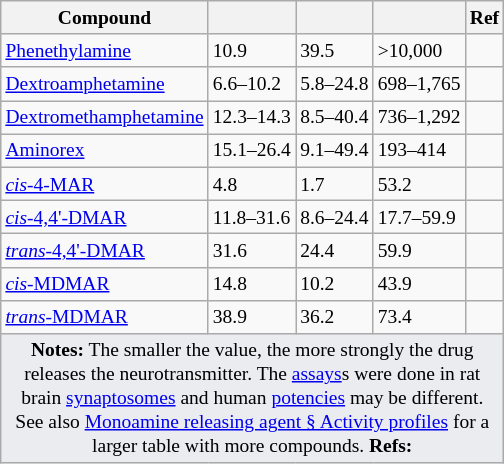<table class="wikitable" style="font-size:small;">
<tr>
<th>Compound</th>
<th data-sort-type="number"></th>
<th data-sort-type="number"></th>
<th data-sort-type="number"></th>
<th>Ref</th>
</tr>
<tr>
<td><a href='#'>Phenethylamine</a></td>
<td>10.9</td>
<td>39.5</td>
<td>>10,000</td>
<td></td>
</tr>
<tr>
<td><a href='#'>Dextroamphetamine</a></td>
<td>6.6–10.2</td>
<td>5.8–24.8</td>
<td>698–1,765</td>
<td></td>
</tr>
<tr>
<td><a href='#'>Dextromethamphetamine</a></td>
<td>12.3–14.3</td>
<td>8.5–40.4</td>
<td>736–1,292</td>
<td></td>
</tr>
<tr>
<td><a href='#'>Aminorex</a></td>
<td>15.1–26.4</td>
<td>9.1–49.4</td>
<td>193–414</td>
<td></td>
</tr>
<tr>
<td><a href='#'><em>cis</em>-4-MAR</a></td>
<td>4.8</td>
<td>1.7</td>
<td>53.2</td>
<td></td>
</tr>
<tr>
<td><a href='#'><em>cis</em>-4,4'-DMAR</a></td>
<td>11.8–31.6</td>
<td>8.6–24.4</td>
<td>17.7–59.9</td>
<td></td>
</tr>
<tr>
<td><a href='#'><em>trans</em>-4,4'-DMAR</a></td>
<td>31.6</td>
<td>24.4</td>
<td>59.9</td>
<td></td>
</tr>
<tr>
<td><a href='#'><em>cis</em>-MDMAR</a></td>
<td>14.8</td>
<td>10.2</td>
<td>43.9</td>
<td></td>
</tr>
<tr>
<td><a href='#'><em>trans</em>-MDMAR</a></td>
<td>38.9</td>
<td>36.2</td>
<td>73.4</td>
<td></td>
</tr>
<tr>
<td colspan="5" style="width: 1px; background-color:#eaecf0; text-align: center;"><strong>Notes:</strong> The smaller the value, the more strongly the drug releases the neurotransmitter. The <a href='#'>assays</a>s were done in rat brain <a href='#'>synaptosomes</a> and human <a href='#'>potencies</a> may be different. See also <a href='#'>Monoamine releasing agent § Activity profiles</a> for a larger table with more compounds. <strong>Refs:</strong> </td>
</tr>
</table>
